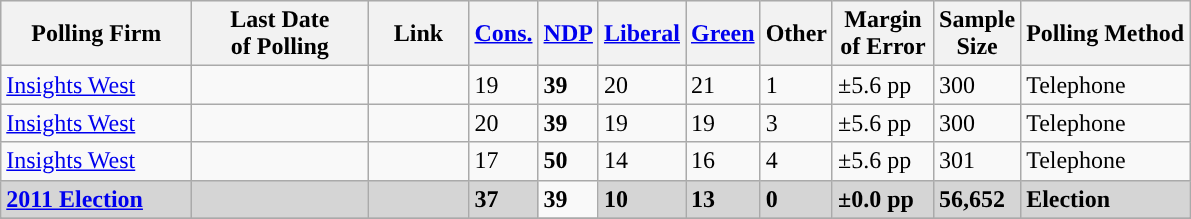<table class="wikitable sortable">
<tr style="background:#e9e9e9;">
<th style="width:120px">Polling Firm</th>
<th style="width:110px">Last Date<br>of Polling</th>
<th style="width:60px" class="unsortable">Link</th>
<th style="background-color:"><strong><a href='#'>Cons.</a></strong></th>
<th style="background-color:"><strong><a href='#'>NDP</a></strong></th>
<th style="background-color:"><strong><a href='#'>Liberal</a></strong></th>
<th style="background-color:"><strong><a href='#'>Green</a></strong></th>
<th style="background-color:"><strong>Other</strong></th>
<th style="width:60px;" class=unsortable>Margin<br>of Error</th>
<th style="width:50px;" class=unsortable>Sample<br>Size</th>
<th class=unsortable>Polling Method</th>
</tr>
<tr>
<td><a href='#'>Insights West</a></td>
<td></td>
<td></td>
<td>19</td>
<td><strong>39</strong></td>
<td>20</td>
<td>21</td>
<td>1</td>
<td>±5.6 pp</td>
<td>300</td>
<td>Telephone</td>
</tr>
<tr>
<td><a href='#'>Insights West</a></td>
<td></td>
<td></td>
<td>20</td>
<td><strong>39</strong></td>
<td>19</td>
<td>19</td>
<td>3</td>
<td>±5.6 pp</td>
<td>300</td>
<td>Telephone</td>
</tr>
<tr>
<td><a href='#'>Insights West</a></td>
<td></td>
<td></td>
<td>17</td>
<td><strong>50</strong></td>
<td>14</td>
<td>16</td>
<td>4</td>
<td>±5.6 pp</td>
<td>301</td>
<td>Telephone</td>
</tr>
<tr>
<td style="background:#D5D5D5"><strong><a href='#'>2011 Election</a></strong></td>
<td style="background:#D5D5D5"><strong></strong></td>
<td style="background:#D5D5D5"></td>
<td style="background:#D5D5D5"><strong>37</strong></td>
<td><strong>39</strong></td>
<td style="background:#D5D5D5"><strong>10</strong></td>
<td style="background:#D5D5D5"><strong>13</strong></td>
<td style="background:#D5D5D5"><strong>0</strong></td>
<td style="background:#D5D5D5"><strong>±0.0 pp</strong></td>
<td style="background:#D5D5D5"><strong>56,652</strong></td>
<td style="background:#D5D5D5"><strong>Election</strong></td>
</tr>
<tr>
</tr>
<tr>
</tr>
</table>
